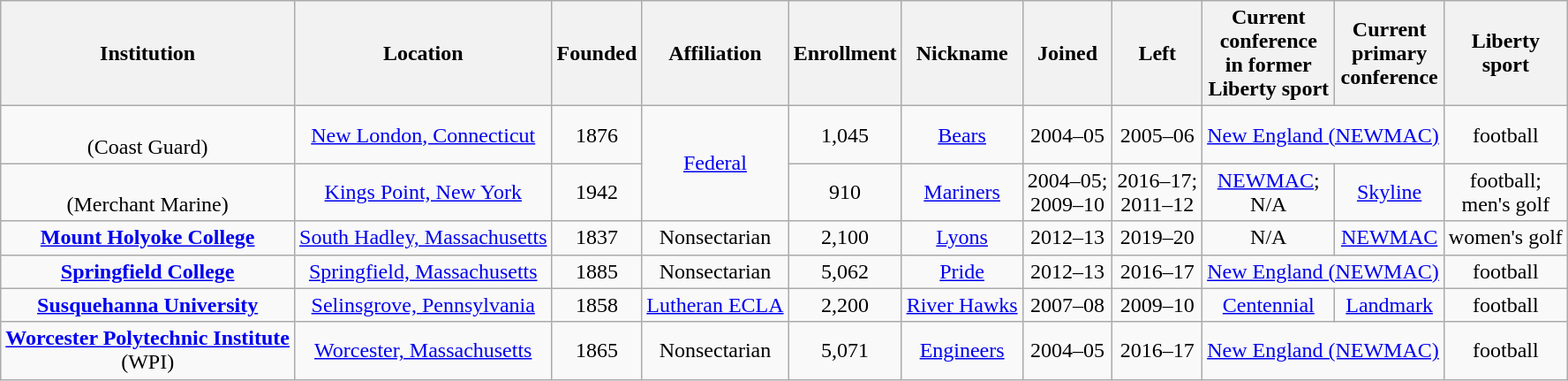<table class="wikitable sortable" style="text-align:center;">
<tr>
<th>Institution</th>
<th>Location</th>
<th>Founded</th>
<th>Affiliation</th>
<th>Enrollment</th>
<th>Nickname</th>
<th>Joined</th>
<th>Left</th>
<th>Current<br>conference<br>in former<br>Liberty sport</th>
<th>Current<br>primary<br>conference</th>
<th>Liberty<br>sport</th>
</tr>
<tr>
<td><br>(Coast Guard)</td>
<td><a href='#'>New London, Connecticut</a></td>
<td>1876</td>
<td rowspan="2"><a href='#'>Federal</a></td>
<td>1,045</td>
<td><a href='#'>Bears</a></td>
<td>2004–05</td>
<td>2005–06</td>
<td colspan="2"><a href='#'>New England (NEWMAC)</a></td>
<td>football</td>
</tr>
<tr>
<td><br>(Merchant Marine)</td>
<td><a href='#'>Kings Point, New York</a></td>
<td>1942</td>
<td>910</td>
<td><a href='#'>Mariners</a></td>
<td>2004–05;<br>2009–10</td>
<td>2016–17;<br>2011–12</td>
<td><a href='#'>NEWMAC</a>;<br>N/A</td>
<td><a href='#'>Skyline</a></td>
<td>football;<br>men's golf</td>
</tr>
<tr>
<td><strong><a href='#'>Mount Holyoke College</a></strong></td>
<td><a href='#'>South Hadley, Massachusetts</a></td>
<td>1837</td>
<td>Nonsectarian</td>
<td>2,100</td>
<td><a href='#'>Lyons</a></td>
<td>2012–13</td>
<td>2019–20</td>
<td>N/A</td>
<td><a href='#'>NEWMAC</a></td>
<td>women's golf</td>
</tr>
<tr>
<td><strong><a href='#'>Springfield College</a></strong></td>
<td><a href='#'>Springfield, Massachusetts</a></td>
<td>1885</td>
<td>Nonsectarian</td>
<td>5,062</td>
<td><a href='#'>Pride</a></td>
<td>2012–13</td>
<td>2016–17</td>
<td colspan="2"><a href='#'>New England (NEWMAC)</a></td>
<td>football</td>
</tr>
<tr>
<td><strong><a href='#'>Susquehanna University</a></strong></td>
<td><a href='#'>Selinsgrove, Pennsylvania</a></td>
<td>1858</td>
<td><a href='#'>Lutheran ECLA</a></td>
<td>2,200</td>
<td><a href='#'>River Hawks</a></td>
<td>2007–08</td>
<td>2009–10</td>
<td><a href='#'>Centennial</a></td>
<td><a href='#'>Landmark</a></td>
<td>football</td>
</tr>
<tr>
<td><strong><a href='#'>Worcester Polytechnic Institute</a></strong><br>(WPI)</td>
<td><a href='#'>Worcester, Massachusetts</a></td>
<td>1865</td>
<td>Nonsectarian</td>
<td>5,071</td>
<td><a href='#'>Engineers</a></td>
<td>2004–05</td>
<td>2016–17</td>
<td colspan="2"><a href='#'>New England (NEWMAC)</a></td>
<td>football</td>
</tr>
</table>
